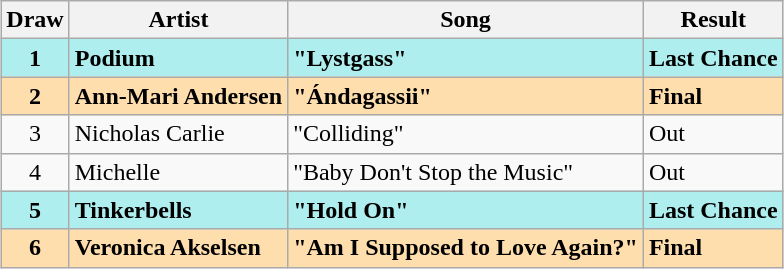<table class="sortable wikitable" style="margin: 1em auto 1em auto; text-align:center;">
<tr>
<th>Draw</th>
<th>Artist</th>
<th>Song</th>
<th>Result</th>
</tr>
<tr style="font-weight:bold; background:paleturquoise;">
<td>1</td>
<td style="text-align:left;">Podium</td>
<td style="text-align:left;">"Lystgass"</td>
<td style="text-align:left;"><strong>Last Chance</strong></td>
</tr>
<tr style="font-weight:bold; background:navajowhite;">
<td>2</td>
<td style="text-align:left;">Ann-Mari Andersen</td>
<td style="text-align:left;">"Ándagassii"</td>
<td style="text-align:left;">Final</td>
</tr>
<tr>
<td>3</td>
<td style="text-align:left;">Nicholas Carlie</td>
<td style="text-align:left;">"Colliding"</td>
<td style="text-align:left;">Out</td>
</tr>
<tr>
<td>4</td>
<td style="text-align:left;">Michelle</td>
<td style="text-align:left;">"Baby Don't Stop the Music"</td>
<td style="text-align:left;">Out</td>
</tr>
<tr style="font-weight:bold; background:paleturquoise;">
<td>5</td>
<td style="text-align:left;">Tinkerbells</td>
<td style="text-align:left;">"Hold On"</td>
<td style="text-align:left;"><strong>Last Chance</strong></td>
</tr>
<tr style="font-weight:bold; background:navajowhite;">
<td>6</td>
<td style="text-align:left;">Veronica Akselsen</td>
<td style="text-align:left;">"Am I Supposed to Love Again?"</td>
<td style="text-align:left;">Final</td>
</tr>
</table>
